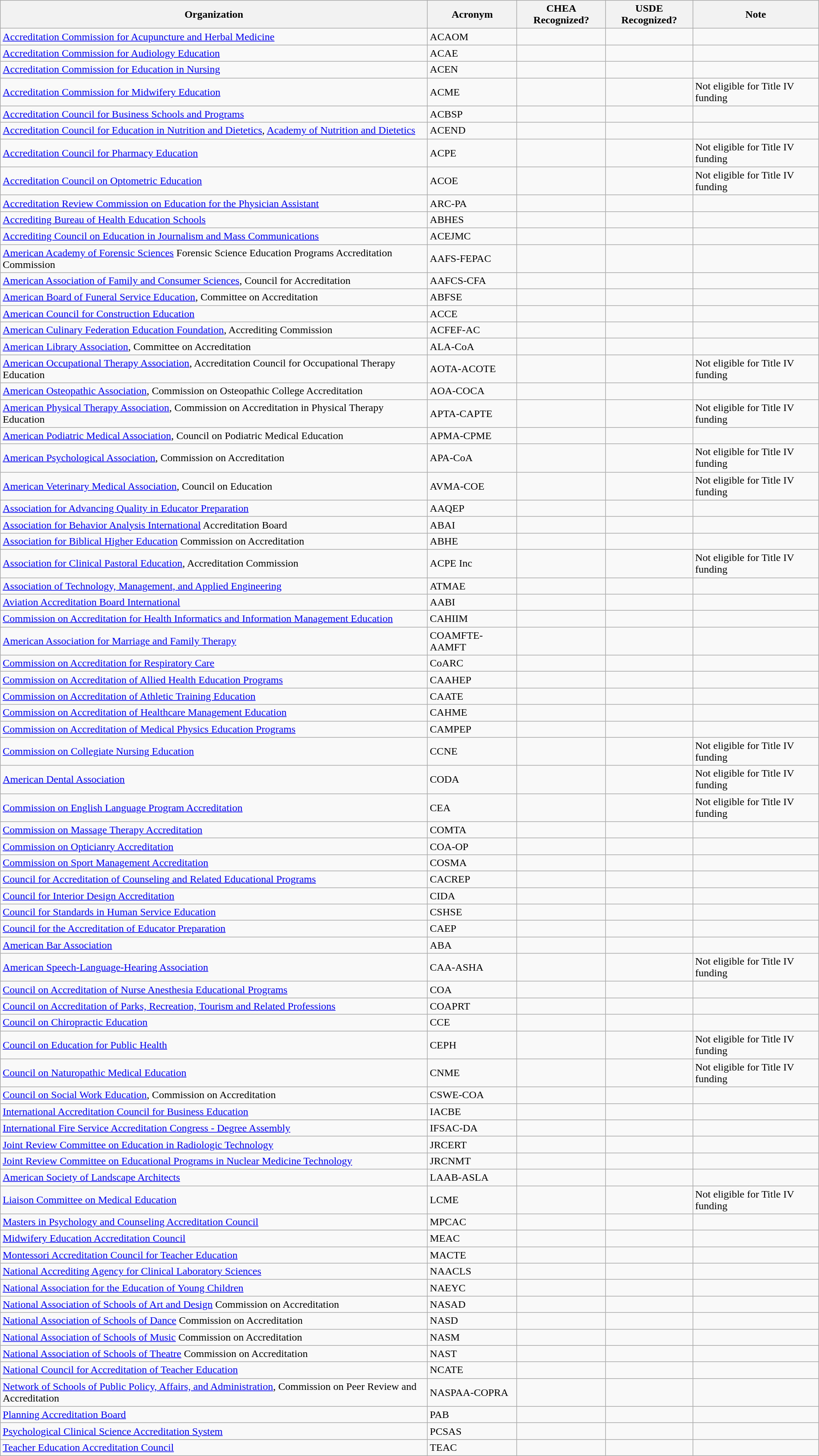<table class="wikitable sortable sticky-header" style="margin:1em auto;">
<tr>
<th scope="col">Organization</th>
<th scope="col">Acronym</th>
<th scope="col">CHEA Recognized?</th>
<th scope="col">USDE Recognized?</th>
<th scope="col">Note</th>
</tr>
<tr>
<td><a href='#'>Accreditation Commission for Acupuncture and Herbal Medicine</a></td>
<td>ACAOM</td>
<td></td>
<td></td>
<td></td>
</tr>
<tr>
<td><a href='#'>Accreditation Commission for Audiology Education</a></td>
<td>ACAE</td>
<td></td>
<td></td>
<td></td>
</tr>
<tr>
<td><a href='#'>Accreditation Commission for Education in Nursing</a></td>
<td>ACEN</td>
<td></td>
<td></td>
<td></td>
</tr>
<tr>
<td><a href='#'>Accreditation Commission for Midwifery Education</a></td>
<td>ACME</td>
<td></td>
<td></td>
<td>Not eligible for Title IV funding</td>
</tr>
<tr>
<td><a href='#'>Accreditation Council for Business Schools and Programs</a></td>
<td>ACBSP</td>
<td></td>
<td></td>
<td></td>
</tr>
<tr>
<td><a href='#'>Accreditation Council for Education in Nutrition and Dietetics</a>, <a href='#'>Academy of Nutrition and Dietetics</a></td>
<td>ACEND</td>
<td></td>
<td></td>
<td></td>
</tr>
<tr>
<td><a href='#'>Accreditation Council for Pharmacy Education</a></td>
<td>ACPE</td>
<td></td>
<td></td>
<td>Not eligible for Title IV funding</td>
</tr>
<tr>
<td><a href='#'>Accreditation Council on Optometric Education</a></td>
<td>ACOE</td>
<td></td>
<td></td>
<td>Not eligible for Title IV funding</td>
</tr>
<tr>
<td><a href='#'>Accreditation Review Commission on Education for the Physician Assistant</a></td>
<td>ARC-PA</td>
<td></td>
<td></td>
<td></td>
</tr>
<tr>
<td><a href='#'>Accrediting Bureau of Health Education Schools</a></td>
<td>ABHES</td>
<td></td>
<td></td>
<td></td>
</tr>
<tr>
<td><a href='#'>Accrediting Council on Education in Journalism and Mass Communications</a></td>
<td>ACEJMC</td>
<td></td>
<td></td>
<td></td>
</tr>
<tr>
<td><a href='#'>American Academy of Forensic Sciences</a> Forensic Science Education Programs Accreditation Commission</td>
<td>AAFS-FEPAC</td>
<td></td>
<td></td>
<td></td>
</tr>
<tr>
<td><a href='#'>American Association of Family and Consumer Sciences</a>, Council for Accreditation</td>
<td>AAFCS-CFA</td>
<td></td>
<td></td>
<td></td>
</tr>
<tr>
<td><a href='#'>American Board of Funeral Service Education</a>, Committee on Accreditation</td>
<td>ABFSE</td>
<td></td>
<td></td>
<td></td>
</tr>
<tr>
<td><a href='#'>American Council for Construction Education</a></td>
<td>ACCE</td>
<td></td>
<td></td>
<td></td>
</tr>
<tr>
<td><a href='#'>American Culinary Federation Education Foundation</a>, Accrediting Commission</td>
<td>ACFEF-AC</td>
<td></td>
<td></td>
<td></td>
</tr>
<tr>
<td><a href='#'>American Library Association</a>, Committee on Accreditation</td>
<td>ALA-CoA</td>
<td></td>
<td></td>
<td></td>
</tr>
<tr>
<td><a href='#'>American Occupational Therapy Association</a>, Accreditation Council for Occupational Therapy Education</td>
<td>AOTA-ACOTE</td>
<td></td>
<td></td>
<td>Not eligible for Title IV funding</td>
</tr>
<tr>
<td><a href='#'>American Osteopathic Association</a>, Commission on Osteopathic College Accreditation</td>
<td>AOA-COCA</td>
<td></td>
<td></td>
<td></td>
</tr>
<tr>
<td><a href='#'>American Physical Therapy Association</a>, Commission on Accreditation in Physical Therapy Education</td>
<td>APTA-CAPTE</td>
<td></td>
<td></td>
<td>Not eligible for Title IV funding</td>
</tr>
<tr>
<td><a href='#'>American Podiatric Medical Association</a>, Council on Podiatric Medical Education</td>
<td>APMA-CPME</td>
<td></td>
<td></td>
<td></td>
</tr>
<tr>
<td><a href='#'>American Psychological Association</a>, Commission on Accreditation</td>
<td>APA-CoA</td>
<td></td>
<td></td>
<td>Not eligible for Title IV funding</td>
</tr>
<tr>
<td><a href='#'>American Veterinary Medical Association</a>, Council on Education</td>
<td>AVMA-COE</td>
<td></td>
<td></td>
<td>Not eligible for Title IV funding</td>
</tr>
<tr>
<td><a href='#'>Association for Advancing Quality in Educator Preparation</a></td>
<td>AAQEP</td>
<td></td>
<td></td>
<td></td>
</tr>
<tr>
<td><a href='#'>Association for Behavior Analysis International</a> Accreditation Board</td>
<td>ABAI</td>
<td></td>
<td></td>
<td></td>
</tr>
<tr>
<td><a href='#'>Association for Biblical Higher Education</a> Commission on Accreditation</td>
<td>ABHE</td>
<td></td>
<td></td>
<td></td>
</tr>
<tr>
<td><a href='#'>Association for Clinical Pastoral Education</a>, Accreditation Commission</td>
<td>ACPE Inc</td>
<td></td>
<td></td>
<td>Not eligible for Title IV funding</td>
</tr>
<tr>
<td><a href='#'>Association of Technology, Management, and Applied Engineering</a></td>
<td>ATMAE</td>
<td></td>
<td></td>
<td></td>
</tr>
<tr>
<td><a href='#'>Aviation Accreditation Board International</a></td>
<td>AABI</td>
<td></td>
<td></td>
<td></td>
</tr>
<tr>
<td><a href='#'>Commission on Accreditation for Health Informatics and Information Management Education</a></td>
<td>CAHIIM</td>
<td></td>
<td></td>
<td></td>
</tr>
<tr>
<td><a href='#'>American Association for Marriage and Family Therapy</a></td>
<td>COAMFTE-AAMFT</td>
<td></td>
<td></td>
<td></td>
</tr>
<tr>
<td><a href='#'>Commission on Accreditation for Respiratory Care</a></td>
<td>CoARC</td>
<td></td>
<td></td>
<td></td>
</tr>
<tr>
<td><a href='#'>Commission on Accreditation of Allied Health Education Programs</a></td>
<td>CAAHEP</td>
<td></td>
<td></td>
<td></td>
</tr>
<tr>
<td><a href='#'>Commission on Accreditation of Athletic Training Education</a></td>
<td>CAATE</td>
<td></td>
<td></td>
<td></td>
</tr>
<tr>
<td><a href='#'>Commission on Accreditation of Healthcare Management Education</a></td>
<td>CAHME</td>
<td></td>
<td></td>
<td></td>
</tr>
<tr>
<td><a href='#'>Commission on Accreditation of Medical Physics Education Programs</a></td>
<td>CAMPEP</td>
<td></td>
<td></td>
<td></td>
</tr>
<tr>
<td><a href='#'>Commission on Collegiate Nursing Education</a></td>
<td>CCNE</td>
<td></td>
<td></td>
<td>Not eligible for Title IV funding</td>
</tr>
<tr>
<td><a href='#'>American Dental Association</a></td>
<td>CODA</td>
<td></td>
<td></td>
<td>Not eligible for Title IV funding</td>
</tr>
<tr>
<td><a href='#'>Commission on English Language Program Accreditation</a></td>
<td>CEA</td>
<td></td>
<td></td>
<td>Not eligible for Title IV funding</td>
</tr>
<tr>
<td><a href='#'>Commission on Massage Therapy Accreditation</a></td>
<td>COMTA</td>
<td></td>
<td></td>
<td></td>
</tr>
<tr>
<td><a href='#'>Commission on Opticianry Accreditation</a></td>
<td>COA-OP</td>
<td></td>
<td></td>
<td></td>
</tr>
<tr>
<td><a href='#'>Commission on Sport Management Accreditation</a></td>
<td>COSMA</td>
<td></td>
<td></td>
<td></td>
</tr>
<tr>
<td><a href='#'>Council for Accreditation of Counseling and Related Educational Programs</a></td>
<td>CACREP</td>
<td></td>
<td></td>
<td></td>
</tr>
<tr>
<td><a href='#'>Council for Interior Design Accreditation</a></td>
<td>CIDA</td>
<td></td>
<td></td>
<td></td>
</tr>
<tr>
<td><a href='#'>Council for Standards in Human Service Education</a></td>
<td>CSHSE</td>
<td></td>
<td></td>
<td></td>
</tr>
<tr>
<td><a href='#'>Council for the Accreditation of Educator Preparation</a></td>
<td>CAEP</td>
<td></td>
<td></td>
<td></td>
</tr>
<tr>
<td><a href='#'>American Bar Association</a></td>
<td>ABA</td>
<td></td>
<td></td>
<td></td>
</tr>
<tr>
<td><a href='#'>American Speech-Language-Hearing Association</a></td>
<td>CAA-ASHA</td>
<td></td>
<td></td>
<td>Not eligible for Title IV funding</td>
</tr>
<tr>
<td><a href='#'>Council on Accreditation of Nurse Anesthesia Educational Programs</a></td>
<td>COA</td>
<td></td>
<td></td>
<td></td>
</tr>
<tr>
<td><a href='#'>Council on Accreditation of Parks, Recreation, Tourism and Related Professions</a></td>
<td>COAPRT</td>
<td></td>
<td></td>
<td></td>
</tr>
<tr>
<td><a href='#'>Council on Chiropractic Education</a></td>
<td>CCE</td>
<td></td>
<td></td>
<td></td>
</tr>
<tr>
<td><a href='#'>Council on Education for Public Health</a></td>
<td>CEPH</td>
<td></td>
<td></td>
<td>Not eligible for Title IV funding</td>
</tr>
<tr>
<td><a href='#'>Council on Naturopathic Medical Education</a></td>
<td>CNME</td>
<td></td>
<td></td>
<td>Not eligible for Title IV funding</td>
</tr>
<tr>
<td><a href='#'>Council on Social Work Education</a>, Commission on Accreditation</td>
<td>CSWE-COA</td>
<td></td>
<td></td>
<td></td>
</tr>
<tr>
<td><a href='#'>International Accreditation Council for Business Education</a></td>
<td>IACBE</td>
<td></td>
<td></td>
<td></td>
</tr>
<tr>
<td><a href='#'>International Fire Service Accreditation Congress - Degree Assembly</a></td>
<td>IFSAC-DA</td>
<td></td>
<td></td>
<td></td>
</tr>
<tr>
<td><a href='#'>Joint Review Committee on Education in Radiologic Technology</a></td>
<td>JRCERT</td>
<td></td>
<td></td>
<td></td>
</tr>
<tr>
<td><a href='#'>Joint Review Committee on Educational Programs in Nuclear Medicine Technology</a></td>
<td>JRCNMT</td>
<td></td>
<td></td>
<td></td>
</tr>
<tr>
<td><a href='#'>American Society of Landscape Architects</a></td>
<td>LAAB-ASLA</td>
<td></td>
<td></td>
<td></td>
</tr>
<tr>
<td><a href='#'>Liaison Committee on Medical Education</a></td>
<td>LCME</td>
<td></td>
<td></td>
<td>Not eligible for Title IV funding</td>
</tr>
<tr>
<td><a href='#'>Masters in Psychology and Counseling Accreditation Council</a></td>
<td>MPCAC</td>
<td></td>
<td></td>
<td></td>
</tr>
<tr>
<td><a href='#'>Midwifery Education Accreditation Council</a></td>
<td>MEAC</td>
<td></td>
<td></td>
<td></td>
</tr>
<tr>
<td><a href='#'>Montessori Accreditation Council for Teacher Education</a></td>
<td>MACTE</td>
<td></td>
<td></td>
<td></td>
</tr>
<tr>
<td><a href='#'>National Accrediting Agency for Clinical Laboratory Sciences</a></td>
<td>NAACLS</td>
<td></td>
<td></td>
<td></td>
</tr>
<tr>
<td><a href='#'>National Association for the Education of Young Children</a></td>
<td>NAEYC</td>
<td></td>
<td></td>
<td></td>
</tr>
<tr>
<td><a href='#'>National Association of Schools of Art and Design</a> Commission on Accreditation</td>
<td>NASAD</td>
<td></td>
<td></td>
<td></td>
</tr>
<tr>
<td><a href='#'>National Association of Schools of Dance</a> Commission on Accreditation</td>
<td>NASD</td>
<td></td>
<td></td>
<td></td>
</tr>
<tr>
<td><a href='#'>National Association of Schools of Music</a> Commission on Accreditation</td>
<td>NASM</td>
<td></td>
<td></td>
<td></td>
</tr>
<tr>
<td><a href='#'>National Association of Schools of Theatre</a> Commission on Accreditation</td>
<td>NAST</td>
<td></td>
<td></td>
<td></td>
</tr>
<tr>
<td><a href='#'>National Council for Accreditation of Teacher Education</a></td>
<td>NCATE</td>
<td></td>
<td></td>
<td></td>
</tr>
<tr>
<td><a href='#'>Network of Schools of Public Policy, Affairs, and Administration</a>, Commission on Peer Review and Accreditation</td>
<td>NASPAA-COPRA</td>
<td></td>
<td></td>
<td></td>
</tr>
<tr>
<td><a href='#'>Planning Accreditation Board</a></td>
<td>PAB</td>
<td></td>
<td></td>
<td></td>
</tr>
<tr>
<td><a href='#'>Psychological Clinical Science Accreditation System</a></td>
<td>PCSAS</td>
<td></td>
<td></td>
<td></td>
</tr>
<tr>
<td><a href='#'>Teacher Education Accreditation Council</a></td>
<td>TEAC</td>
<td></td>
<td></td>
<td></td>
</tr>
</table>
